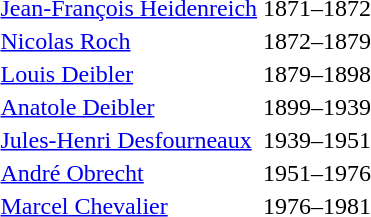<table>
<tr>
<td><a href='#'>Jean-François Heidenreich</a></td>
<td>1871–1872</td>
</tr>
<tr>
<td><a href='#'>Nicolas Roch</a></td>
<td>1872–1879</td>
</tr>
<tr>
<td><a href='#'>Louis Deibler</a></td>
<td>1879–1898</td>
</tr>
<tr>
<td><a href='#'>Anatole Deibler</a></td>
<td>1899–1939</td>
</tr>
<tr>
<td><a href='#'>Jules-Henri Desfourneaux</a></td>
<td>1939–1951</td>
</tr>
<tr>
<td><a href='#'>André Obrecht</a></td>
<td>1951–1976</td>
</tr>
<tr>
<td><a href='#'>Marcel Chevalier</a></td>
<td>1976–1981</td>
</tr>
</table>
